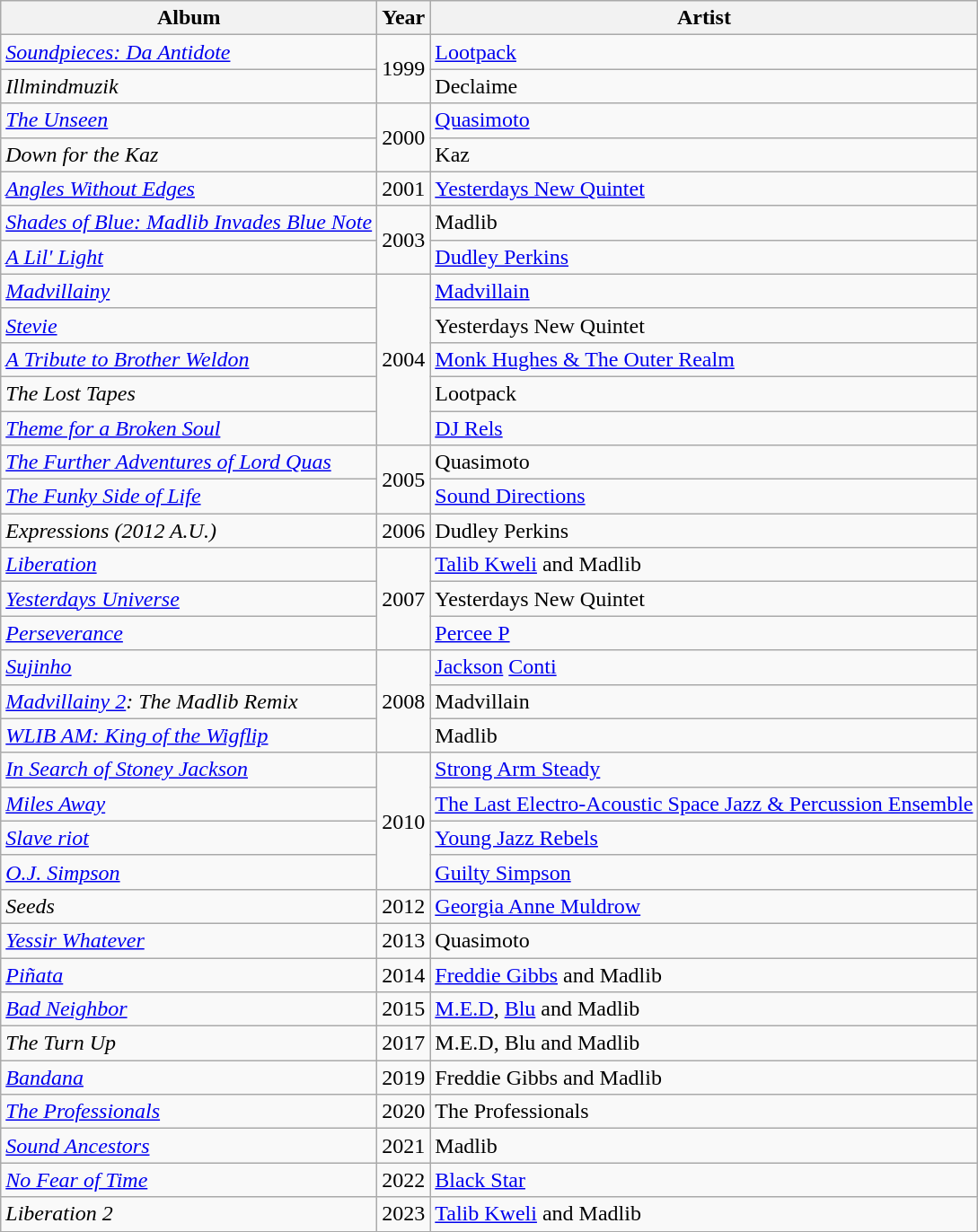<table class="wikitable">
<tr>
<th>Album</th>
<th>Year</th>
<th>Artist</th>
</tr>
<tr>
<td><em><a href='#'>Soundpieces: Da Antidote</a></em></td>
<td rowspan="2">1999</td>
<td><a href='#'>Lootpack</a></td>
</tr>
<tr>
<td><em>Illmindmuzik</em></td>
<td>Declaime</td>
</tr>
<tr>
<td><em><a href='#'>The Unseen</a></em></td>
<td rowspan="2">2000</td>
<td><a href='#'>Quasimoto</a></td>
</tr>
<tr>
<td><em>Down for the Kaz</em></td>
<td>Kaz</td>
</tr>
<tr>
<td><em><a href='#'>Angles Without Edges</a></em></td>
<td>2001</td>
<td><a href='#'>Yesterdays New Quintet</a></td>
</tr>
<tr>
<td><a href='#'><em>Shades of Blue: Madlib Invades Blue Note</em></a></td>
<td rowspan="2">2003</td>
<td>Madlib</td>
</tr>
<tr>
<td><em><a href='#'>A Lil' Light</a></em></td>
<td><a href='#'>Dudley Perkins</a></td>
</tr>
<tr>
<td><em><a href='#'>Madvillainy</a></em></td>
<td rowspan="5">2004</td>
<td><a href='#'>Madvillain</a></td>
</tr>
<tr>
<td><a href='#'><em>Stevie</em></a></td>
<td>Yesterdays New Quintet</td>
</tr>
<tr>
<td><em><a href='#'>A Tribute to Brother Weldon</a></em></td>
<td><a href='#'>Monk Hughes & The Outer Realm</a></td>
</tr>
<tr>
<td><em>The Lost Tapes</em></td>
<td>Lootpack</td>
</tr>
<tr>
<td><em><a href='#'>Theme for a Broken Soul</a></em></td>
<td><a href='#'>DJ Rels</a></td>
</tr>
<tr>
<td><em><a href='#'>The Further Adventures of Lord Quas</a></em></td>
<td rowspan="2">2005</td>
<td>Quasimoto</td>
</tr>
<tr>
<td><em><a href='#'>The Funky Side of Life</a></em></td>
<td><a href='#'>Sound Directions</a></td>
</tr>
<tr>
<td><em>Expressions (2012 A.U.)</em></td>
<td>2006</td>
<td>Dudley Perkins</td>
</tr>
<tr>
<td><em><a href='#'>Liberation</a></em></td>
<td rowspan="3">2007</td>
<td><a href='#'>Talib Kweli</a> and Madlib</td>
</tr>
<tr>
<td><em><a href='#'>Yesterdays Universe</a></em></td>
<td>Yesterdays New Quintet</td>
</tr>
<tr>
<td><em><a href='#'>Perseverance</a></em></td>
<td><a href='#'>Percee P</a></td>
</tr>
<tr>
<td><em><a href='#'>Sujinho</a></em></td>
<td rowspan="3">2008</td>
<td><a href='#'>Jackson</a> <a href='#'>Conti</a></td>
</tr>
<tr>
<td><em><a href='#'>Madvillainy 2</a>: The Madlib Remix</em></td>
<td>Madvillain</td>
</tr>
<tr>
<td><em><a href='#'>WLIB AM: King of the Wigflip</a></em></td>
<td>Madlib</td>
</tr>
<tr>
<td><em><a href='#'>In Search of Stoney Jackson</a></em></td>
<td rowspan="4">2010</td>
<td><a href='#'>Strong Arm Steady</a></td>
</tr>
<tr>
<td><a href='#'><em>Miles Away</em></a></td>
<td><a href='#'>The Last Electro-Acoustic Space Jazz & Percussion Ensemble</a></td>
</tr>
<tr>
<td><em><a href='#'>Slave riot</a></em></td>
<td><a href='#'>Young Jazz Rebels</a></td>
</tr>
<tr>
<td><em><a href='#'>O.J. Simpson</a></em></td>
<td><a href='#'>Guilty Simpson</a></td>
</tr>
<tr>
<td><em>Seeds</em></td>
<td>2012</td>
<td><a href='#'>Georgia Anne Muldrow</a></td>
</tr>
<tr>
<td><em><a href='#'>Yessir Whatever</a></em></td>
<td>2013</td>
<td>Quasimoto</td>
</tr>
<tr>
<td><em><a href='#'>Piñata</a></em></td>
<td>2014</td>
<td><a href='#'>Freddie Gibbs</a> and Madlib</td>
</tr>
<tr>
<td><a href='#'><em>Bad Neighbor</em></a></td>
<td>2015</td>
<td><a href='#'>M.E.D</a>, <a href='#'>Blu</a> and Madlib</td>
</tr>
<tr>
<td><em>The Turn Up</em></td>
<td>2017</td>
<td>M.E.D, Blu and Madlib</td>
</tr>
<tr>
<td><a href='#'><em>Bandana</em></a></td>
<td>2019</td>
<td>Freddie Gibbs and Madlib</td>
</tr>
<tr>
<td><a href='#'><em>The Professionals</em></a></td>
<td>2020</td>
<td>The Professionals</td>
</tr>
<tr>
<td><em><a href='#'>Sound Ancestors</a></em></td>
<td>2021</td>
<td>Madlib</td>
</tr>
<tr>
<td><em><a href='#'>No Fear of Time</a></em></td>
<td>2022</td>
<td><a href='#'>Black Star</a></td>
</tr>
<tr>
<td><em>Liberation 2</em></td>
<td>2023</td>
<td><a href='#'>Talib Kweli</a> and Madlib</td>
</tr>
</table>
